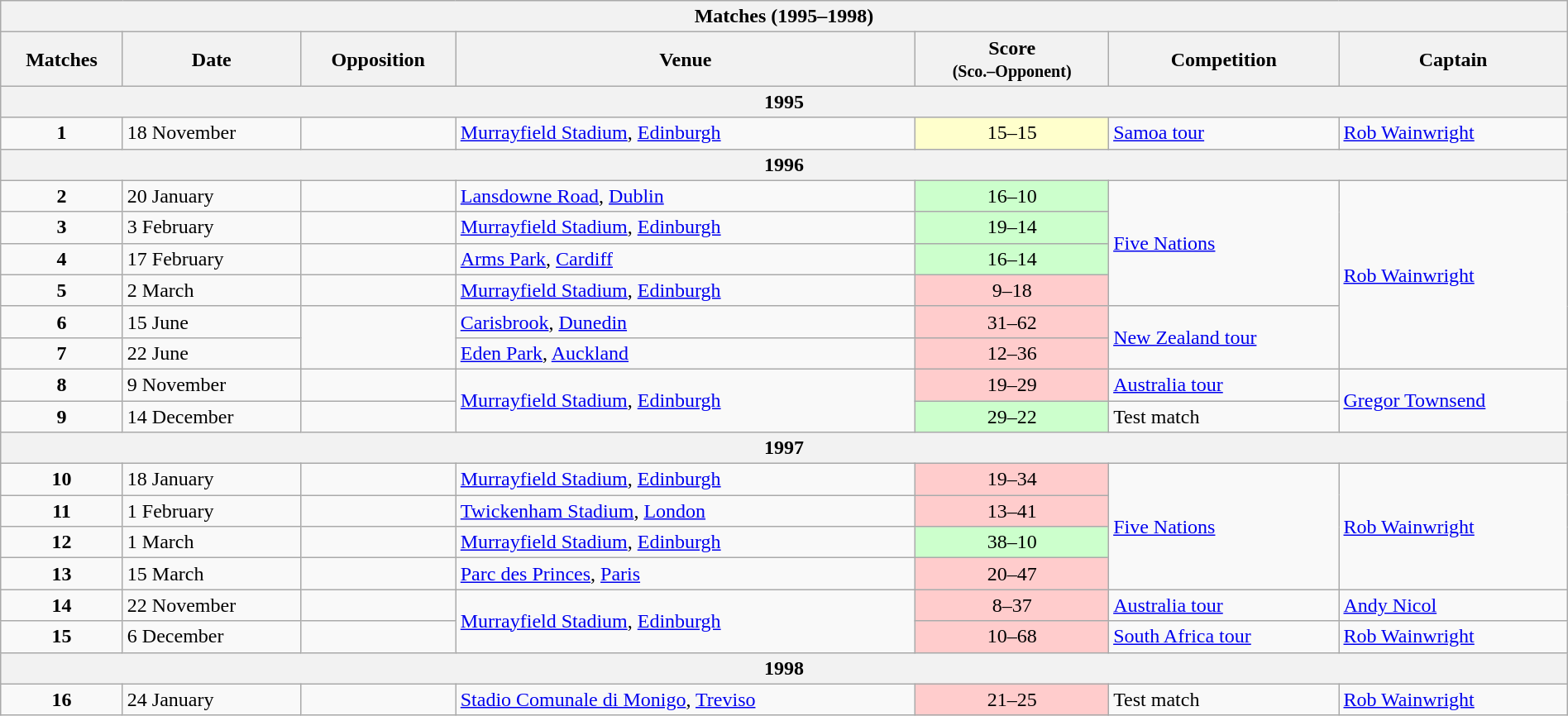<table class="wikitable collapsible" style="width:100%">
<tr>
<th colspan=7>Matches (1995–1998)</th>
</tr>
<tr>
<th>Matches</th>
<th>Date</th>
<th>Opposition</th>
<th>Venue</th>
<th>Score<br><small>(Sco.–Opponent)</small></th>
<th>Competition</th>
<th>Captain</th>
</tr>
<tr>
<th colspan=7>1995</th>
</tr>
<tr>
<td align=center><strong>1</strong></td>
<td>18 November</td>
<td></td>
<td><a href='#'>Murrayfield Stadium</a>, <a href='#'>Edinburgh</a></td>
<td style="text-align:center; background:#ffc;">15–15</td>
<td><a href='#'>Samoa tour</a></td>
<td><a href='#'>Rob Wainwright</a></td>
</tr>
<tr>
<th colspan=7>1996</th>
</tr>
<tr>
<td align=center><strong>2</strong></td>
<td>20 January</td>
<td></td>
<td><a href='#'>Lansdowne Road</a>, <a href='#'>Dublin</a></td>
<td style="text-align:center; background:#cfc;">16–10</td>
<td rowspan=4><a href='#'>Five Nations</a></td>
<td rowspan=6><a href='#'>Rob Wainwright</a></td>
</tr>
<tr>
<td align=center><strong>3</strong></td>
<td>3 February</td>
<td></td>
<td><a href='#'>Murrayfield Stadium</a>, <a href='#'>Edinburgh</a></td>
<td style="text-align:center; background:#cfc;">19–14</td>
</tr>
<tr>
<td align=center><strong>4</strong></td>
<td>17 February</td>
<td></td>
<td><a href='#'>Arms Park</a>, <a href='#'>Cardiff</a></td>
<td style="text-align:center; background:#cfc;">16–14</td>
</tr>
<tr>
<td align=center><strong>5</strong></td>
<td>2 March</td>
<td></td>
<td><a href='#'>Murrayfield Stadium</a>, <a href='#'>Edinburgh</a></td>
<td style="text-align:center; background:#fcc;">9–18</td>
</tr>
<tr>
<td align=center><strong>6</strong></td>
<td>15 June</td>
<td rowspan=2></td>
<td><a href='#'>Carisbrook</a>, <a href='#'>Dunedin</a></td>
<td style="text-align:center; background:#fcc;">31–62</td>
<td rowspan=2><a href='#'>New Zealand tour</a></td>
</tr>
<tr>
<td align=center><strong>7</strong></td>
<td>22 June</td>
<td><a href='#'>Eden Park</a>, <a href='#'>Auckland</a></td>
<td style="text-align:center; background:#fcc;">12–36</td>
</tr>
<tr>
<td align=center><strong>8</strong></td>
<td>9 November</td>
<td></td>
<td rowspan=2><a href='#'>Murrayfield Stadium</a>, <a href='#'>Edinburgh</a></td>
<td style="text-align:center; background:#fcc;">19–29</td>
<td><a href='#'>Australia tour</a></td>
<td rowspan=2><a href='#'>Gregor Townsend</a></td>
</tr>
<tr>
<td align=center><strong>9</strong></td>
<td>14 December</td>
<td></td>
<td style="text-align:center; background:#cfc;">29–22</td>
<td>Test match</td>
</tr>
<tr>
<th colspan=7>1997</th>
</tr>
<tr>
<td align=center><strong>10</strong></td>
<td>18 January</td>
<td></td>
<td><a href='#'>Murrayfield Stadium</a>, <a href='#'>Edinburgh</a></td>
<td style="text-align:center; background:#fcc;">19–34</td>
<td rowspan=4><a href='#'>Five Nations</a></td>
<td rowspan=4><a href='#'>Rob Wainwright</a></td>
</tr>
<tr>
<td align=center><strong>11</strong></td>
<td>1 February</td>
<td></td>
<td><a href='#'>Twickenham Stadium</a>, <a href='#'>London</a></td>
<td style="text-align:center; background:#fcc;">13–41</td>
</tr>
<tr>
<td align=center><strong>12</strong></td>
<td>1 March</td>
<td></td>
<td><a href='#'>Murrayfield Stadium</a>, <a href='#'>Edinburgh</a></td>
<td style="text-align:center; background:#cfc;">38–10</td>
</tr>
<tr>
<td align=center><strong>13</strong></td>
<td>15 March</td>
<td></td>
<td><a href='#'>Parc des Princes</a>, <a href='#'>Paris</a></td>
<td style="text-align:center; background:#fcc;">20–47</td>
</tr>
<tr>
<td align=center><strong>14</strong></td>
<td>22 November</td>
<td></td>
<td rowspan=2><a href='#'>Murrayfield Stadium</a>, <a href='#'>Edinburgh</a></td>
<td style="text-align:center; background:#fcc;">8–37</td>
<td><a href='#'>Australia tour</a></td>
<td><a href='#'>Andy Nicol</a></td>
</tr>
<tr>
<td align=center><strong>15</strong></td>
<td>6 December</td>
<td></td>
<td style="text-align:center; background:#fcc;">10–68</td>
<td><a href='#'>South Africa tour</a></td>
<td><a href='#'>Rob Wainwright</a></td>
</tr>
<tr>
<th colspan=7>1998</th>
</tr>
<tr>
<td align=center><strong>16</strong></td>
<td>24 January</td>
<td></td>
<td><a href='#'>Stadio Comunale di Monigo</a>, <a href='#'>Treviso</a></td>
<td style="text-align:center; background:#fcc;">21–25</td>
<td>Test match</td>
<td><a href='#'>Rob Wainwright</a></td>
</tr>
</table>
